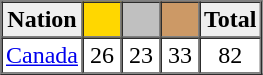<table border="1" cellpadding="2" cellspacing="0">
<tr bgcolor="#efefef">
<th>Nation</th>
<th bgcolor="gold">      </th>
<th bgcolor="silver">      </th>
<th bgcolor="CC9966">      </th>
<th><strong>Total </strong></th>
</tr>
<tr align="center">
<td> <a href='#'>Canada</a></td>
<td>26</td>
<td>23</td>
<td>33</td>
<td>82</td>
</tr>
</table>
